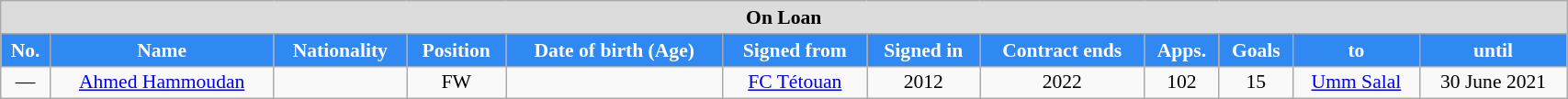<table class="wikitable sortable" style="text-align:center; font-size:90%; width:90%">
<tr>
<th colspan="12"  style="background:#dcdcdc; text-align:center;">On Loan</th>
</tr>
<tr>
<th style="background:#3088f2; color:#ffffff; text-align:center;">No.</th>
<th style="background:#3088f2; color:#ffffff; text-align:center;">Name</th>
<th style="background:#3088f2; color:#ffffff; text-align:center;">Nationality</th>
<th style="background:#3088f2; color:#ffffff; text-align:center;">Position</th>
<th style="background:#3088f2; color:#ffffff; text-align:center;">Date of birth (Age)</th>
<th style="background:#3088f2; color:#ffffff; text-align:center;">Signed from</th>
<th style="background:#3088f2; color:#ffffff; text-align:center;">Signed in</th>
<th style="background:#3088f2; color:#ffffff; text-align:center;">Contract ends</th>
<th style="background:#3088f2; color:#ffffff; text-align:center;">Apps.</th>
<th style="background:#3088f2; color:#ffffff; text-align:center;">Goals</th>
<th style="background:#3088f2; color:#ffffff; text-align:center;">to</th>
<th style="background:#3088f2; color:#ffffff; text-align:center;">until</th>
</tr>
<tr>
<td>—</td>
<td><a href='#'>Ahmed Hammoudan</a></td>
<td></td>
<td>FW</td>
<td></td>
<td><a href='#'>FC Tétouan</a></td>
<td>2012</td>
<td>2022</td>
<td>102</td>
<td>15</td>
<td><a href='#'>Umm Salal</a></td>
<td>30 June 2021</td>
</tr>
</table>
